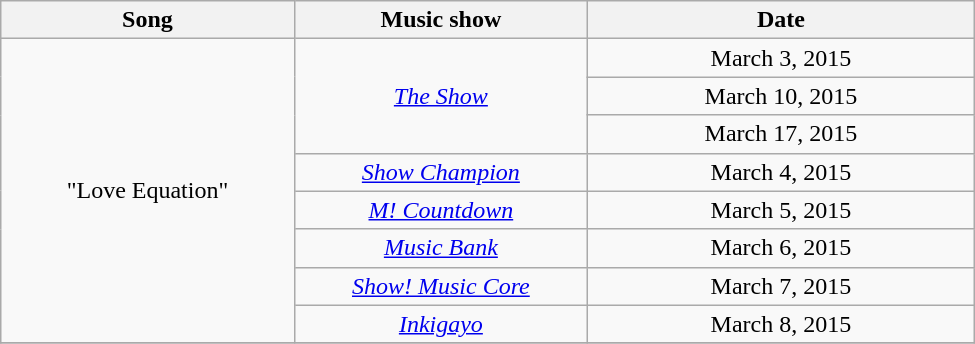<table class="wikitable" style="text-align:center; width:650px;">
<tr>
<th style="width:150px;">Song</th>
<th style="width:150px;">Music show</th>
<th style="width:200px;">Date</th>
</tr>
<tr>
<td rowspan="8">"Love Equation"</td>
<td rowspan="3"><em><a href='#'>The Show</a></em></td>
<td>March 3, 2015</td>
</tr>
<tr>
<td>March 10, 2015</td>
</tr>
<tr>
<td>March 17, 2015</td>
</tr>
<tr>
<td><em><a href='#'>Show Champion</a></em></td>
<td>March 4, 2015</td>
</tr>
<tr>
<td><em><a href='#'>M! Countdown</a></em></td>
<td>March 5, 2015</td>
</tr>
<tr>
<td><em><a href='#'>Music Bank</a></em></td>
<td>March 6, 2015</td>
</tr>
<tr>
<td><em><a href='#'>Show! Music Core</a></em></td>
<td>March 7, 2015</td>
</tr>
<tr>
<td><em><a href='#'>Inkigayo</a></em></td>
<td>March 8, 2015</td>
</tr>
<tr>
</tr>
</table>
